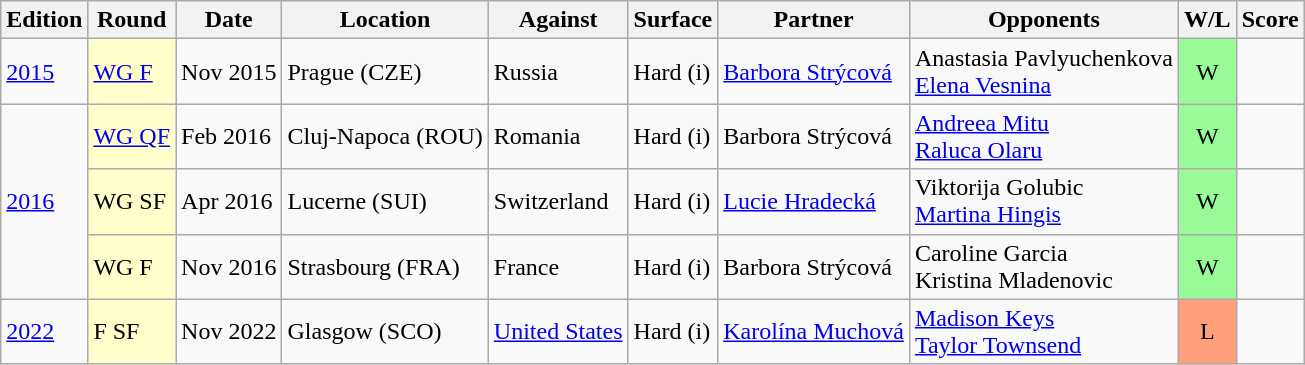<table class="wikitable">
<tr>
<th>Edition</th>
<th>Round</th>
<th>Date</th>
<th>Location</th>
<th>Against</th>
<th>Surface</th>
<th>Partner</th>
<th>Opponents</th>
<th>W/L</th>
<th>Score</th>
</tr>
<tr>
<td><a href='#'>2015</a></td>
<td bgcolor=#ffc><a href='#'>WG F</a></td>
<td>Nov 2015</td>
<td>Prague (CZE)</td>
<td> Russia</td>
<td>Hard (i)</td>
<td><a href='#'>Barbora Strýcová</a></td>
<td>Anastasia Pavlyuchenkova <br> <a href='#'>Elena Vesnina</a></td>
<td bgcolor=98FB98 align=center>W</td>
<td></td>
</tr>
<tr>
<td rowspan="3"><a href='#'>2016</a></td>
<td bgcolor=#ffc><a href='#'>WG QF</a></td>
<td>Feb 2016</td>
<td>Cluj-Napoca (ROU)</td>
<td> Romania</td>
<td>Hard (i)</td>
<td>Barbora Strýcová</td>
<td><a href='#'>Andreea Mitu</a> <br> <a href='#'>Raluca Olaru</a></td>
<td bgcolor=98FB98 align=center>W</td>
<td></td>
</tr>
<tr>
<td bgcolor=#ffc>WG SF</td>
<td>Apr 2016</td>
<td>Lucerne (SUI)</td>
<td> Switzerland</td>
<td>Hard (i)</td>
<td><a href='#'>Lucie Hradecká</a></td>
<td>Viktorija Golubic <br> <a href='#'>Martina Hingis</a></td>
<td bgcolor=98FB98 align=center>W</td>
<td></td>
</tr>
<tr>
<td bgcolor=#ffc>WG F</td>
<td>Nov 2016</td>
<td>Strasbourg (FRA)</td>
<td> France</td>
<td>Hard (i)</td>
<td>Barbora Strýcová</td>
<td>Caroline Garcia <br> Kristina Mladenovic</td>
<td bgcolor=98FB98 align=center>W</td>
<td></td>
</tr>
<tr>
<td><a href='#'>2022</a></td>
<td bgcolor=#ffc>F SF</td>
<td>Nov 2022</td>
<td>Glasgow (SCO)</td>
<td> <a href='#'>United States</a></td>
<td>Hard (i)</td>
<td><a href='#'>Karolína Muchová</a></td>
<td><a href='#'>Madison Keys</a> <br> <a href='#'>Taylor Townsend</a></td>
<td bgcolor=ffa07a align=center>L</td>
<td></td>
</tr>
</table>
